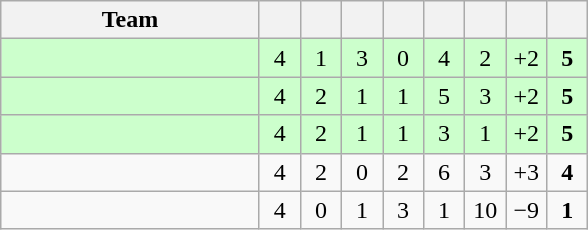<table class="wikitable" style="text-align:center">
<tr>
<th width=165>Team</th>
<th width=20></th>
<th width=20></th>
<th width=20></th>
<th width=20></th>
<th width=20></th>
<th width=20></th>
<th width=20></th>
<th width=20></th>
</tr>
<tr align=center bgcolor=ccffcc>
<td align=left></td>
<td>4</td>
<td>1</td>
<td>3</td>
<td>0</td>
<td>4</td>
<td>2</td>
<td>+2</td>
<td><strong>5</strong></td>
</tr>
<tr align=center bgcolor=ccffcc>
<td align=left></td>
<td>4</td>
<td>2</td>
<td>1</td>
<td>1</td>
<td>5</td>
<td>3</td>
<td>+2</td>
<td><strong>5</strong></td>
</tr>
<tr align=center bgcolor=ccffcc>
<td align=left></td>
<td>4</td>
<td>2</td>
<td>1</td>
<td>1</td>
<td>3</td>
<td>1</td>
<td>+2</td>
<td><strong>5</strong></td>
</tr>
<tr align=center>
<td align=left></td>
<td>4</td>
<td>2</td>
<td>0</td>
<td>2</td>
<td>6</td>
<td>3</td>
<td>+3</td>
<td><strong>4</strong></td>
</tr>
<tr align=center>
<td align=left></td>
<td>4</td>
<td>0</td>
<td>1</td>
<td>3</td>
<td>1</td>
<td>10</td>
<td>−9</td>
<td><strong>1</strong></td>
</tr>
</table>
